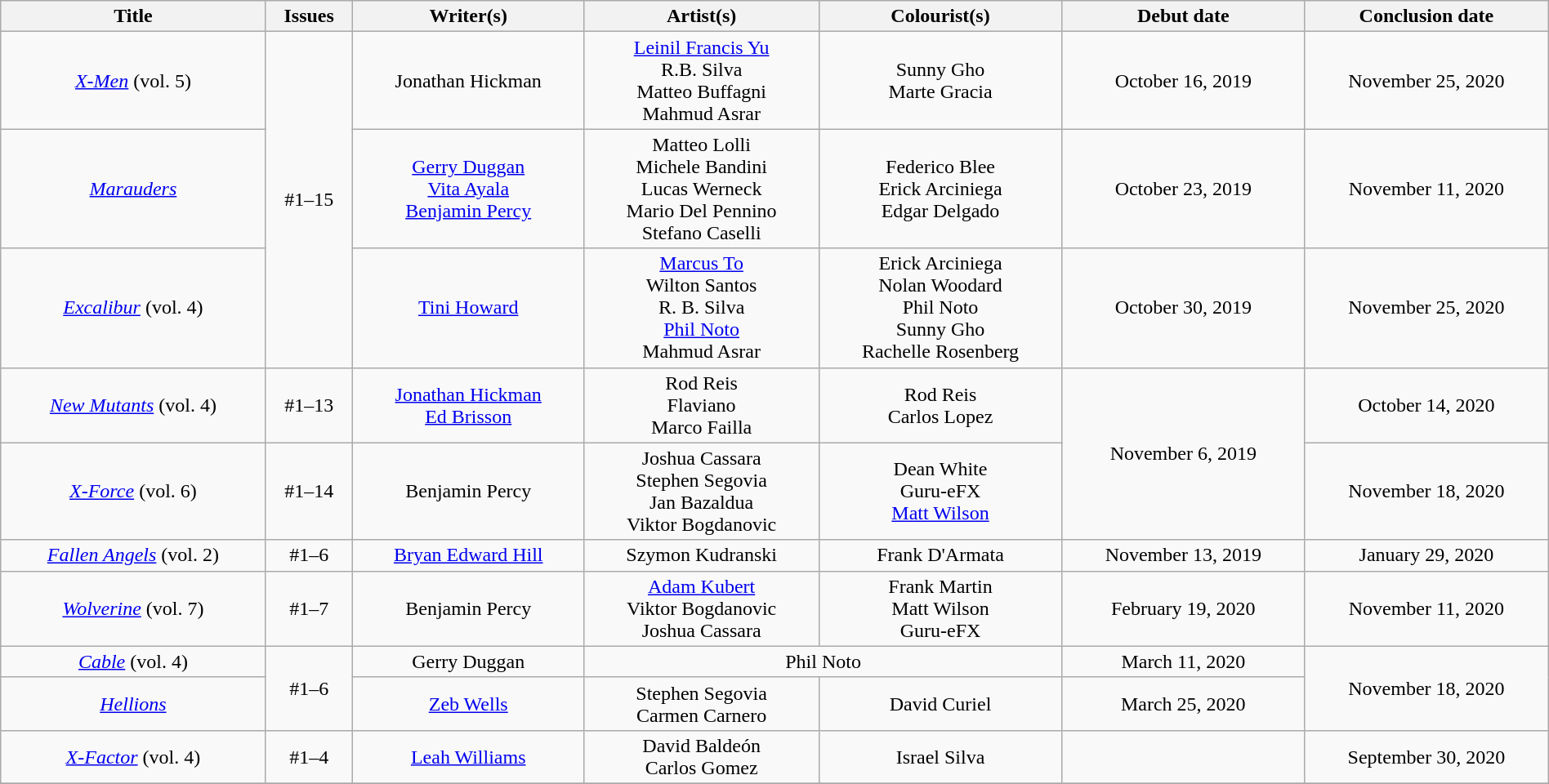<table class="wikitable" style="text-align:center; width:100%">
<tr>
<th scope="col"  width:15%;>Title</th>
<th scope="col"  width:5%;>Issues</th>
<th scope="col"  width:15%;>Writer(s)</th>
<th scope="col"  width:15%;>Artist(s)</th>
<th scope="col"  width:15%;>Colourist(s)</th>
<th scope="col"  width:15%;>Debut date</th>
<th scope="col"  width:15%;>Conclusion date</th>
</tr>
<tr>
<td><em><a href='#'>X-Men</a></em> (vol. 5)</td>
<td rowspan="3">#1–15</td>
<td>Jonathan Hickman</td>
<td><a href='#'>Leinil Francis Yu</a><br>R.B. Silva<br>Matteo Buffagni<br>Mahmud Asrar</td>
<td>Sunny Gho<br>Marte Gracia</td>
<td>October 16, 2019</td>
<td>November 25, 2020</td>
</tr>
<tr>
<td><em><a href='#'>Marauders</a></em></td>
<td><a href='#'>Gerry Duggan</a><br><a href='#'>Vita Ayala</a><br><a href='#'>Benjamin Percy</a></td>
<td>Matteo Lolli<br>Michele Bandini<br>Lucas Werneck<br>Mario Del Pennino<br>Stefano Caselli</td>
<td>Federico Blee<br>Erick Arciniega<br>Edgar Delgado</td>
<td>October 23, 2019</td>
<td>November 11, 2020</td>
</tr>
<tr>
<td><em><a href='#'>Excalibur</a></em> (vol. 4)</td>
<td><a href='#'>Tini Howard</a></td>
<td><a href='#'>Marcus To</a><br>Wilton Santos<br>R. B. Silva<br><a href='#'>Phil Noto</a><br>Mahmud Asrar</td>
<td>Erick Arciniega<br>Nolan Woodard<br>Phil Noto<br>Sunny Gho<br>Rachelle Rosenberg</td>
<td>October 30, 2019</td>
<td>November 25, 2020</td>
</tr>
<tr>
<td><em><a href='#'>New Mutants</a></em> (vol. 4)</td>
<td>#1–13</td>
<td><a href='#'>Jonathan Hickman</a><br><a href='#'>Ed Brisson</a></td>
<td>Rod Reis<br>Flaviano<br>Marco Failla</td>
<td>Rod Reis<br>Carlos Lopez</td>
<td rowspan="2">November 6, 2019</td>
<td>October 14, 2020</td>
</tr>
<tr>
<td><em><a href='#'>X-Force</a></em> (vol. 6)</td>
<td>#1–14</td>
<td>Benjamin Percy</td>
<td>Joshua Cassara<br>Stephen Segovia<br>Jan Bazaldua<br>Viktor Bogdanovic</td>
<td>Dean White<br>Guru-eFX<br><a href='#'>Matt Wilson</a></td>
<td>November 18, 2020</td>
</tr>
<tr>
<td><em><a href='#'>Fallen Angels</a></em> (vol. 2)</td>
<td>#1–6</td>
<td><a href='#'>Bryan Edward Hill</a></td>
<td>Szymon Kudranski</td>
<td>Frank D'Armata</td>
<td>November 13, 2019</td>
<td>January 29, 2020</td>
</tr>
<tr>
<td><em><a href='#'>Wolverine</a></em> (vol. 7)</td>
<td>#1–7</td>
<td>Benjamin Percy</td>
<td><a href='#'>Adam Kubert</a><br>Viktor Bogdanovic<br>Joshua Cassara</td>
<td>Frank Martin<br>Matt Wilson<br>Guru-eFX</td>
<td>February 19, 2020</td>
<td>November 11, 2020</td>
</tr>
<tr>
<td><em><a href='#'>Cable</a></em> (vol. 4)</td>
<td rowspan="2">#1–6</td>
<td>Gerry Duggan</td>
<td colspan="2">Phil Noto</td>
<td>March 11, 2020</td>
<td rowspan="2">November 18, 2020</td>
</tr>
<tr>
<td><em><a href='#'>Hellions</a></em></td>
<td><a href='#'>Zeb Wells</a></td>
<td>Stephen Segovia<br>Carmen Carnero</td>
<td>David Curiel</td>
<td>March 25, 2020</td>
</tr>
<tr>
<td><em><a href='#'>X-Factor</a></em> (vol. 4)</td>
<td>#1–4</td>
<td><a href='#'>Leah Williams</a></td>
<td>David Baldeón<br>Carlos Gomez</td>
<td>Israel Silva</td>
<td></td>
<td>September 30, 2020</td>
</tr>
<tr>
</tr>
</table>
